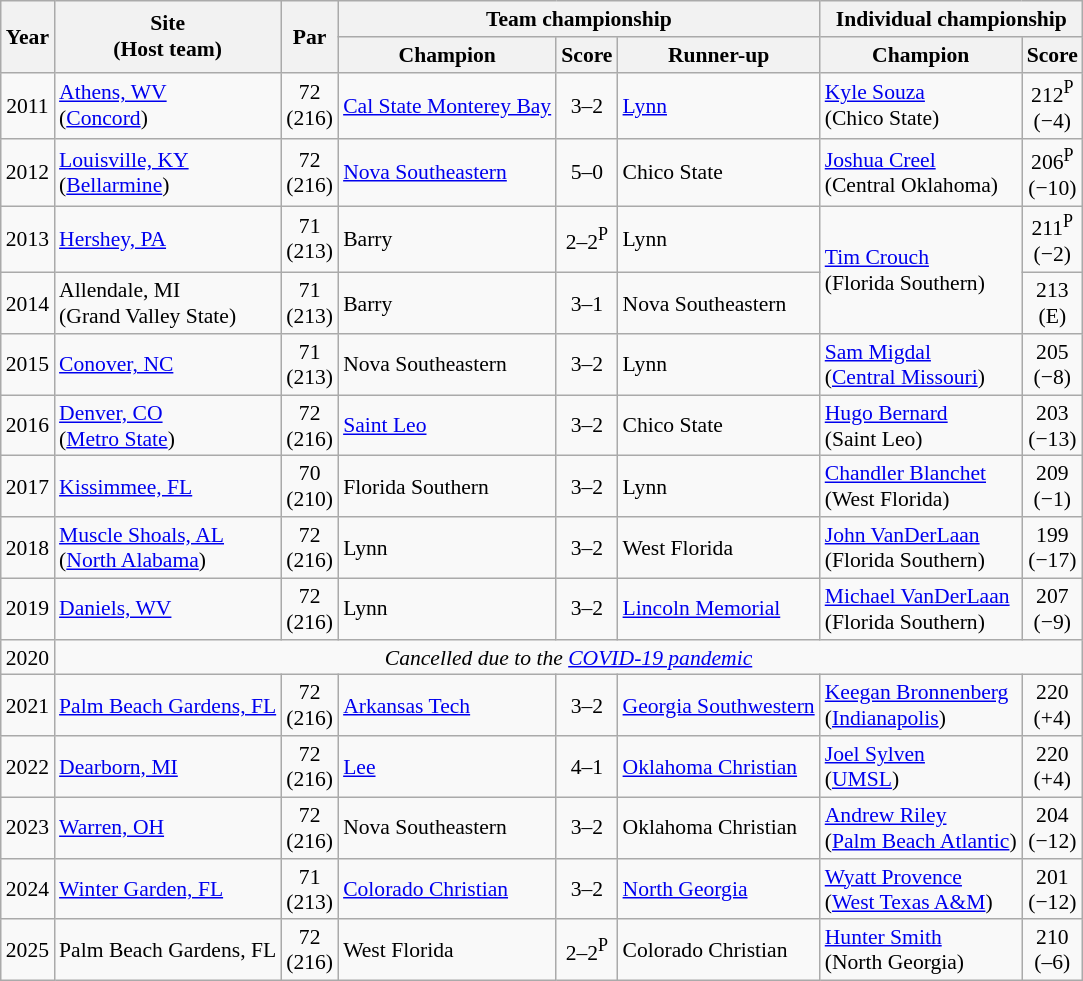<table class="wikitable" style="font-size:90%;">
<tr>
<th rowspan="2">Year</th>
<th rowspan="2">Site<br>(Host team)</th>
<th rowspan="2">Par</th>
<th colspan=3>Team championship</th>
<th colspan=2>Individual championship</th>
</tr>
<tr>
<th>Champion</th>
<th>Score</th>
<th>Runner-up</th>
<th>Champion</th>
<th>Score</th>
</tr>
<tr>
<td align=center>2011</td>
<td><a href='#'>Athens, WV</a><br>(<a href='#'>Concord</a>)</td>
<td align=center>72<br>(216)</td>
<td><a href='#'>Cal State Monterey Bay</a></td>
<td align=center>3–2</td>
<td><a href='#'>Lynn</a></td>
<td><a href='#'>Kyle Souza</a><br>(Chico State)</td>
<td align=center>212<sup>P</sup><br>(−4)</td>
</tr>
<tr>
<td align=center>2012</td>
<td><a href='#'>Louisville, KY</a><br>(<a href='#'>Bellarmine</a>)</td>
<td align=center>72<br>(216)</td>
<td><a href='#'>Nova Southeastern</a></td>
<td align=center>5–0</td>
<td>Chico State</td>
<td><a href='#'>Joshua Creel</a><br>(Central Oklahoma)</td>
<td align=center>206<sup>P</sup><br>(−10)</td>
</tr>
<tr>
<td align=center>2013</td>
<td><a href='#'>Hershey, PA</a></td>
<td align=center>71<br>(213)</td>
<td>Barry</td>
<td align=center>2–2<sup>P</sup></td>
<td>Lynn</td>
<td rowspan="2"><a href='#'>Tim Crouch</a><br>(Florida Southern)</td>
<td align=center>211<sup>P</sup><br>(−2)</td>
</tr>
<tr>
<td align=center>2014</td>
<td>Allendale, MI<br>(Grand Valley State)</td>
<td align=center>71<br>(213)</td>
<td>Barry</td>
<td align=center>3–1</td>
<td>Nova Southeastern</td>
<td align=center>213<br>(E)</td>
</tr>
<tr>
<td align=center>2015</td>
<td><a href='#'>Conover, NC</a></td>
<td align=center>71<br>(213)</td>
<td>Nova Southeastern</td>
<td align=center>3–2</td>
<td>Lynn</td>
<td><a href='#'>Sam Migdal</a><br>(<a href='#'>Central Missouri</a>)</td>
<td align=center>205<br>(−8)</td>
</tr>
<tr>
<td align=center>2016</td>
<td><a href='#'>Denver, CO</a><br>(<a href='#'>Metro State</a>)</td>
<td align=center>72<br>(216)</td>
<td><a href='#'>Saint Leo</a></td>
<td align=center>3–2</td>
<td>Chico State</td>
<td><a href='#'>Hugo Bernard</a><br>(Saint Leo)</td>
<td align=center>203<br>(−13)</td>
</tr>
<tr>
<td align=center>2017</td>
<td><a href='#'>Kissimmee, FL</a></td>
<td align=center>70<br>(210)</td>
<td>Florida Southern</td>
<td align=center>3–2</td>
<td>Lynn</td>
<td><a href='#'>Chandler Blanchet</a><br>(West Florida)</td>
<td align=center>209<br>(−1)</td>
</tr>
<tr>
<td align=center>2018</td>
<td><a href='#'>Muscle Shoals, AL</a><br>(<a href='#'>North Alabama</a>)</td>
<td align=center>72<br>(216)</td>
<td>Lynn</td>
<td align=center>3–2</td>
<td>West Florida</td>
<td><a href='#'>John VanDerLaan</a><br>(Florida Southern)</td>
<td align=center>199<br>(−17)</td>
</tr>
<tr>
<td align=center>2019</td>
<td><a href='#'>Daniels, WV</a></td>
<td align=center>72<br>(216)</td>
<td>Lynn</td>
<td align=center>3–2</td>
<td><a href='#'>Lincoln Memorial</a></td>
<td><a href='#'>Michael VanDerLaan</a><br>(Florida Southern)</td>
<td align=center>207<br>(−9)</td>
</tr>
<tr>
<td align=center>2020</td>
<td colspan=8 align=center><em>Cancelled due to the <a href='#'>COVID-19 pandemic</a></em></td>
</tr>
<tr>
<td align=center>2021</td>
<td><a href='#'>Palm Beach Gardens, FL</a></td>
<td align=center>72<br>(216)</td>
<td><a href='#'>Arkansas Tech</a></td>
<td align=center>3–2</td>
<td><a href='#'>Georgia Southwestern</a></td>
<td><a href='#'>Keegan Bronnenberg</a><br>(<a href='#'>Indianapolis</a>)</td>
<td align=center>220<br>(+4)</td>
</tr>
<tr>
<td align=center>2022</td>
<td><a href='#'>Dearborn, MI</a></td>
<td align=center>72<br>(216)</td>
<td><a href='#'>Lee</a></td>
<td align=center>4–1</td>
<td><a href='#'>Oklahoma Christian</a></td>
<td><a href='#'>Joel Sylven</a><br>(<a href='#'>UMSL</a>)</td>
<td align=center>220<br>(+4)</td>
</tr>
<tr>
<td align=center>2023</td>
<td><a href='#'>Warren, OH</a></td>
<td align=center>72<br>(216)</td>
<td>Nova Southeastern</td>
<td align=center>3–2</td>
<td>Oklahoma Christian</td>
<td><a href='#'>Andrew Riley</a><br>(<a href='#'>Palm Beach Atlantic</a>)</td>
<td align=center>204<br>(−12)</td>
</tr>
<tr>
<td align=center>2024</td>
<td><a href='#'>Winter Garden, FL</a></td>
<td align=center>71<br>(213)</td>
<td><a href='#'>Colorado Christian</a></td>
<td align=center>3–2</td>
<td><a href='#'>North Georgia</a></td>
<td><a href='#'>Wyatt Provence</a><br>(<a href='#'>West Texas A&M</a>)</td>
<td align=center>201<br>(−12)</td>
</tr>
<tr>
<td align=center>2025</td>
<td>Palm Beach Gardens, FL</td>
<td align=center>72<br>(216)</td>
<td>West Florida</td>
<td align=center>2–2<sup>P</sup></td>
<td>Colorado Christian</td>
<td><a href='#'>Hunter Smith</a><br>(North Georgia)</td>
<td align=center>210<br>(–6)</td>
</tr>
</table>
